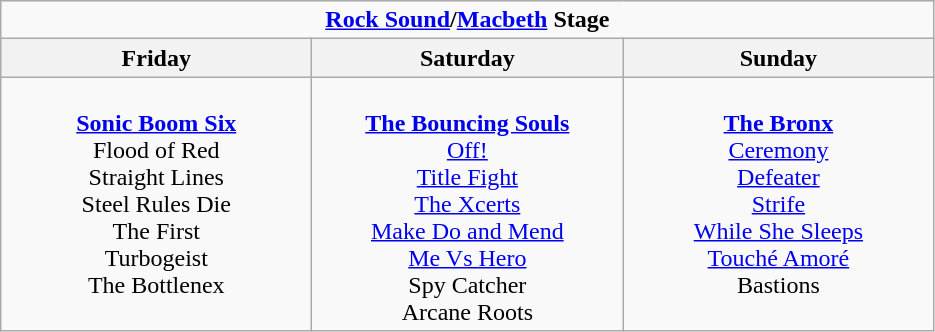<table class="wikitable">
<tr>
<td colspan="3" align="center"><strong><a href='#'>Rock Sound</a>/<a href='#'>Macbeth</a> Stage</strong></td>
</tr>
<tr>
<th>Friday</th>
<th>Saturday</th>
<th>Sunday</th>
</tr>
<tr>
<td valign="top" align="center" width=200><br><strong><a href='#'>Sonic Boom Six</a></strong><br>
Flood of Red <br>
Straight Lines<br>
Steel Rules Die<br>
The First<br>
Turbogeist<br>
The Bottlenex<br></td>
<td valign="top" align="center" width=200><br><strong><a href='#'>The Bouncing Souls</a></strong><br>
<a href='#'>Off!</a> <br>
<a href='#'>Title Fight</a><br>
<a href='#'>The Xcerts</a><br>
<a href='#'>Make Do and Mend</a><br>
<a href='#'>Me Vs Hero</a><br>
Spy Catcher<br>
Arcane Roots<br></td>
<td valign="top" align="center" width=200><br><strong><a href='#'>The Bronx</a></strong><br>
<a href='#'>Ceremony</a><br>
<a href='#'>Defeater</a> <br>
<a href='#'>Strife</a><br>
<a href='#'>While She Sleeps</a><br>
<a href='#'>Touché Amoré</a><br>
Bastions</td>
</tr>
</table>
